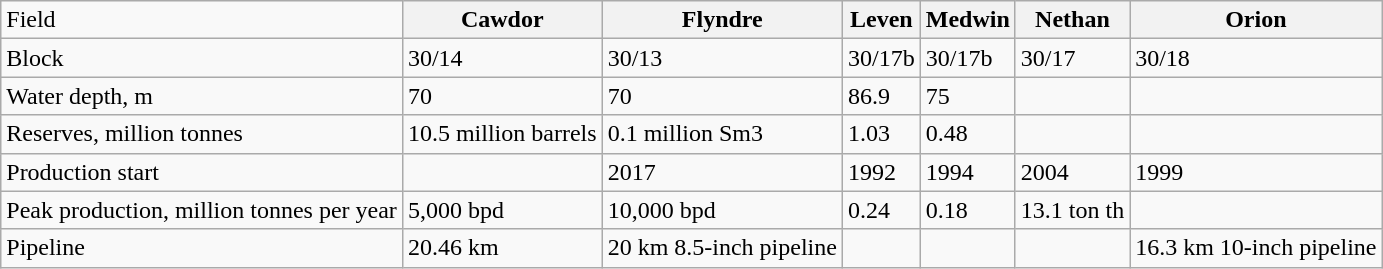<table class="wikitable">
<tr>
<td>Field</td>
<th>Cawdor</th>
<th>Flyndre</th>
<th>Leven</th>
<th>Medwin</th>
<th>Nethan</th>
<th>Orion</th>
</tr>
<tr>
<td>Block</td>
<td>30/14</td>
<td>30/13</td>
<td>30/17b</td>
<td>30/17b</td>
<td>30/17</td>
<td>30/18</td>
</tr>
<tr>
<td>Water depth, m</td>
<td>70</td>
<td>70</td>
<td>86.9</td>
<td>75</td>
<td></td>
<td></td>
</tr>
<tr>
<td>Reserves, million tonnes</td>
<td>10.5 million barrels</td>
<td>0.1 million Sm3</td>
<td>1.03</td>
<td>0.48</td>
<td></td>
<td></td>
</tr>
<tr>
<td>Production start</td>
<td></td>
<td>2017</td>
<td>1992</td>
<td>1994</td>
<td>2004</td>
<td>1999</td>
</tr>
<tr>
<td>Peak production, million tonnes per year</td>
<td>5,000 bpd</td>
<td>10,000 bpd</td>
<td>0.24</td>
<td>0.18</td>
<td>13.1 ton th</td>
<td></td>
</tr>
<tr>
<td>Pipeline</td>
<td>20.46 km</td>
<td>20 km 8.5-inch pipeline</td>
<td></td>
<td></td>
<td></td>
<td>16.3 km 10-inch pipeline</td>
</tr>
</table>
